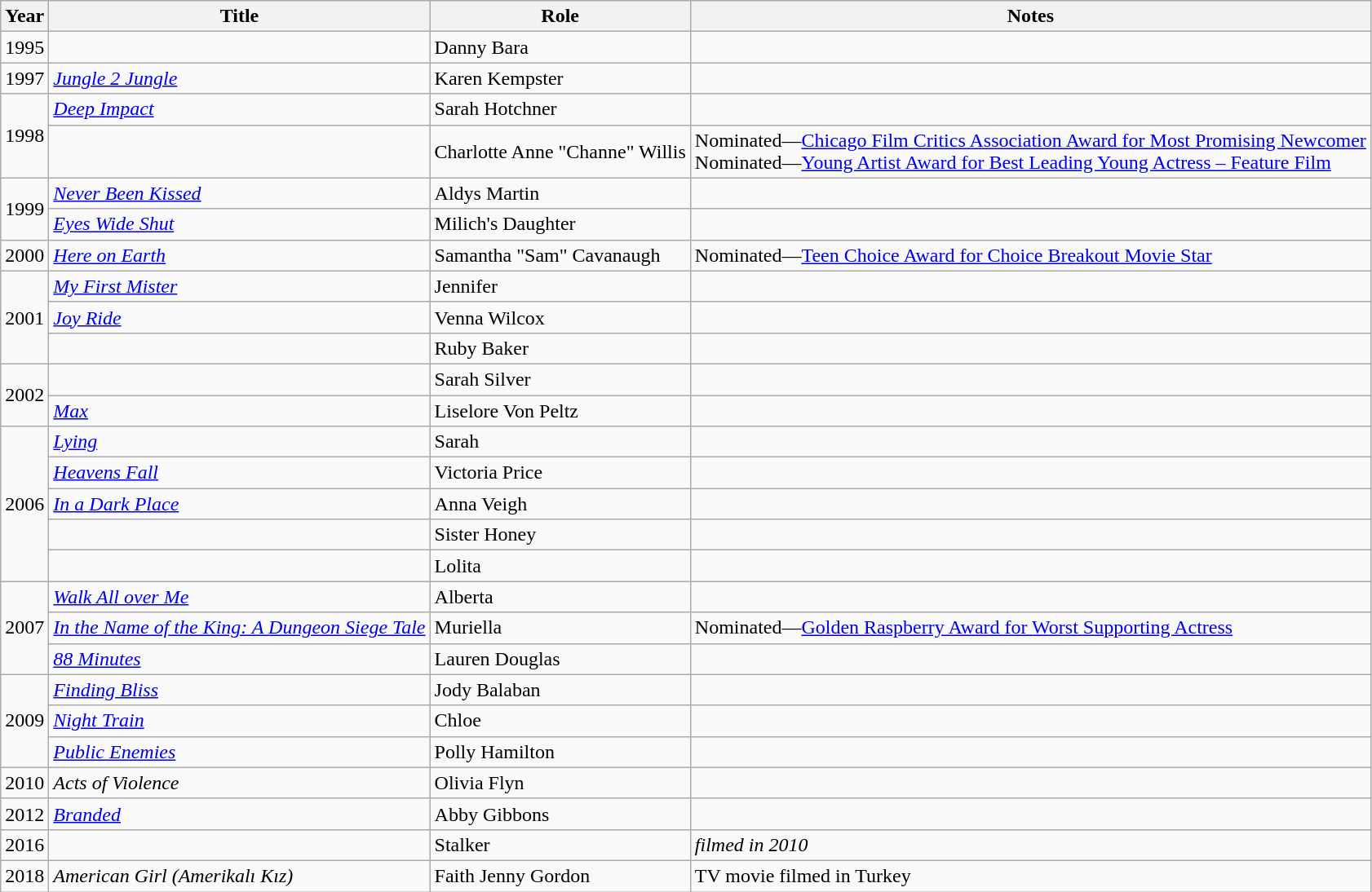<table class="wikitable sortable">
<tr>
<th>Year</th>
<th>Title</th>
<th>Role</th>
<th class="unsortable">Notes</th>
</tr>
<tr>
<td>1995</td>
<td><em></em></td>
<td>Danny Bara</td>
<td></td>
</tr>
<tr>
<td>1997</td>
<td><em><a href='#'>Jungle 2 Jungle</a></em></td>
<td>Karen Kempster</td>
<td></td>
</tr>
<tr>
<td rowspan="2">1998</td>
<td><em><a href='#'>Deep Impact</a></em></td>
<td>Sarah Hotchner</td>
<td></td>
</tr>
<tr>
<td><em></em></td>
<td>Charlotte Anne "Channe" Willis</td>
<td>Nominated—<a href='#'>Chicago Film Critics Association Award for Most Promising Newcomer</a><br>Nominated—<a href='#'>Young Artist Award for Best Leading Young Actress – Feature Film</a></td>
</tr>
<tr>
<td rowspan="2">1999</td>
<td><em><a href='#'>Never Been Kissed</a></em></td>
<td>Aldys Martin</td>
<td></td>
</tr>
<tr>
<td><em><a href='#'>Eyes Wide Shut</a></em></td>
<td>Milich's Daughter</td>
<td></td>
</tr>
<tr>
<td>2000</td>
<td><em><a href='#'>Here on Earth</a></em></td>
<td>Samantha "Sam" Cavanaugh</td>
<td>Nominated—<a href='#'>Teen Choice Award for Choice Breakout Movie Star</a></td>
</tr>
<tr>
<td rowspan="3">2001</td>
<td><em><a href='#'>My First Mister</a></em></td>
<td>Jennifer</td>
<td></td>
</tr>
<tr>
<td><em><a href='#'>Joy Ride</a></em></td>
<td>Venna Wilcox</td>
<td></td>
</tr>
<tr>
<td><em></em></td>
<td>Ruby Baker</td>
<td></td>
</tr>
<tr>
<td rowspan="2">2002</td>
<td><em></em></td>
<td>Sarah Silver</td>
<td></td>
</tr>
<tr>
<td><em><a href='#'>Max</a></em></td>
<td>Liselore Von Peltz</td>
<td></td>
</tr>
<tr>
<td rowspan="5">2006</td>
<td><em><a href='#'>Lying</a></em></td>
<td>Sarah</td>
<td></td>
</tr>
<tr>
<td><em><a href='#'>Heavens Fall</a></em></td>
<td>Victoria Price</td>
<td></td>
</tr>
<tr>
<td><em><a href='#'>In a Dark Place</a></em></td>
<td>Anna Veigh</td>
<td></td>
</tr>
<tr>
<td><em></em></td>
<td>Sister Honey</td>
<td></td>
</tr>
<tr>
<td><em></em></td>
<td>Lolita</td>
<td></td>
</tr>
<tr>
<td rowspan="3">2007</td>
<td><em><a href='#'>Walk All over Me</a></em></td>
<td>Alberta</td>
<td></td>
</tr>
<tr>
<td><em><a href='#'>In the Name of the King: A Dungeon Siege Tale</a></em></td>
<td>Muriella</td>
<td>Nominated—<a href='#'>Golden Raspberry Award for Worst Supporting Actress</a></td>
</tr>
<tr>
<td><em><a href='#'>88 Minutes</a></em></td>
<td>Lauren Douglas</td>
<td></td>
</tr>
<tr>
<td rowspan="3">2009</td>
<td><em><a href='#'>Finding Bliss</a></em></td>
<td>Jody Balaban</td>
<td></td>
</tr>
<tr>
<td><em><a href='#'>Night Train</a></em></td>
<td>Chloe</td>
<td></td>
</tr>
<tr>
<td><em><a href='#'>Public Enemies</a></em></td>
<td>Polly Hamilton</td>
<td></td>
</tr>
<tr>
<td>2010</td>
<td><em>Acts of Violence</em></td>
<td>Olivia Flyn</td>
<td></td>
</tr>
<tr>
<td>2012</td>
<td><em><a href='#'>Branded</a></em></td>
<td>Abby Gibbons</td>
<td></td>
</tr>
<tr>
<td>2016</td>
<td><em></em></td>
<td>Stalker</td>
<td><em>filmed in 2010</em></td>
</tr>
<tr>
<td>2018</td>
<td><em>American Girl (Amerikalı Kız)</em></td>
<td>Faith Jenny Gordon</td>
<td>TV movie filmed in Turkey</td>
</tr>
</table>
